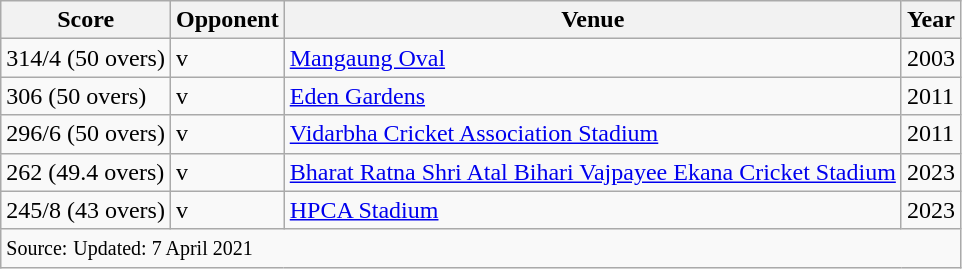<table class="wikitable">
<tr style="text-align: center;">
<th style="text-align: center;" scope="col"><strong>Score</strong></th>
<th style="text-align: center;" scope="col"><strong>Opponent</strong></th>
<th style="text-align: center;" scope="col"><strong>Venue</strong></th>
<th style="text-align: center;" scope="col"><strong>Year</strong></th>
</tr>
<tr>
<td>314/4 (50 overs)</td>
<td>v </td>
<td><a href='#'>Mangaung Oval</a></td>
<td>2003</td>
</tr>
<tr>
<td>306 (50 overs)</td>
<td>v </td>
<td><a href='#'>Eden Gardens</a></td>
<td>2011</td>
</tr>
<tr>
<td>296/6 (50 overs)</td>
<td>v </td>
<td><a href='#'>Vidarbha Cricket Association Stadium</a></td>
<td>2011</td>
</tr>
<tr>
<td>262 (49.4 overs)</td>
<td>v </td>
<td><a href='#'>Bharat Ratna Shri Atal Bihari Vajpayee Ekana Cricket Stadium</a></td>
<td>2023</td>
</tr>
<tr>
<td>245/8 (43 overs)</td>
<td>v </td>
<td><a href='#'>HPCA Stadium</a></td>
<td>2023</td>
</tr>
<tr>
<td colspan=4><small>Source:</small> <small>Updated: 7 April 2021</small></td>
</tr>
</table>
